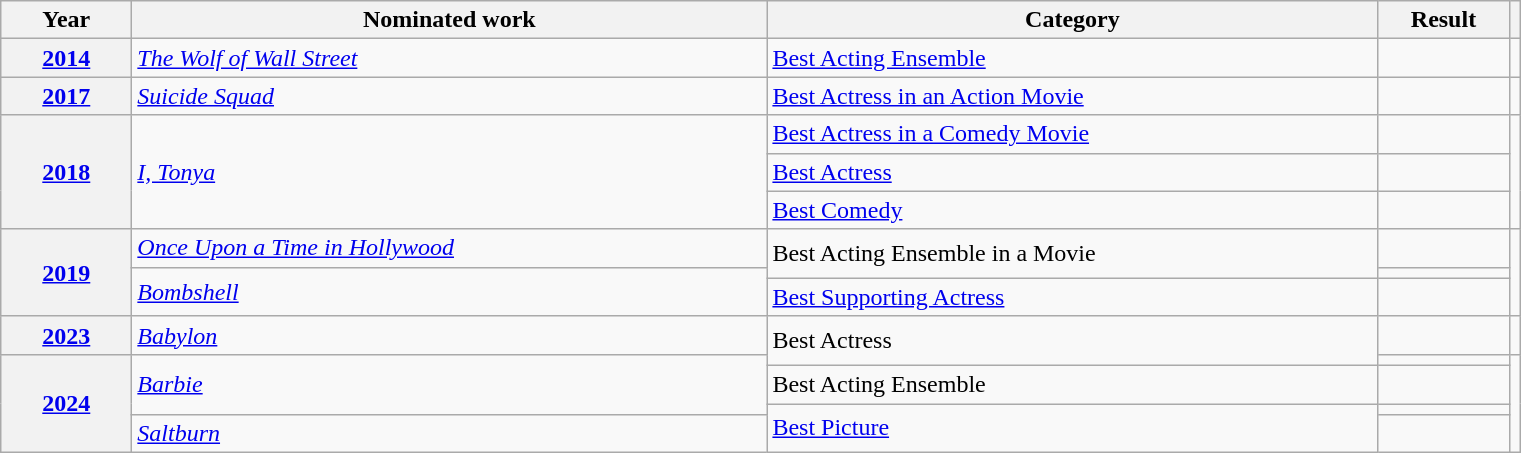<table class=wikitable>
<tr>
<th scope="col" style="width:5em;">Year</th>
<th scope="col" style="width:26em;">Nominated work</th>
<th scope="col" style="width:25em;">Category</th>
<th scope="col" style="width:5em;">Result</th>
<th scope="col"></th>
</tr>
<tr>
<th scope="row"><a href='#'>2014</a></th>
<td><em><a href='#'>The Wolf of Wall Street</a></em></td>
<td><a href='#'>Best Acting Ensemble</a></td>
<td></td>
<td style="text-align:center;"></td>
</tr>
<tr>
<th scope="row"><a href='#'>2017</a></th>
<td><em><a href='#'>Suicide Squad</a></em></td>
<td><a href='#'>Best Actress in an Action Movie</a></td>
<td></td>
<td style="text-align:center;"></td>
</tr>
<tr>
<th scope="row" rowspan="3"><a href='#'>2018</a></th>
<td rowspan="3"><em><a href='#'>I, Tonya</a></em></td>
<td><a href='#'>Best Actress in a Comedy Movie</a></td>
<td></td>
<td rowspan="3" style="text-align:center;"></td>
</tr>
<tr>
<td><a href='#'>Best Actress</a></td>
<td></td>
</tr>
<tr>
<td><a href='#'>Best Comedy</a></td>
<td></td>
</tr>
<tr>
<th scope="row" rowspan="3"><a href='#'>2019</a></th>
<td><em><a href='#'>Once Upon a Time in Hollywood</a></em></td>
<td rowspan="2">Best Acting Ensemble in a Movie</td>
<td></td>
<td rowspan="3" style="text-align:center;"></td>
</tr>
<tr>
<td rowspan="2"><em><a href='#'>Bombshell</a></em></td>
<td></td>
</tr>
<tr>
<td><a href='#'>Best Supporting Actress</a></td>
<td></td>
</tr>
<tr>
<th scope="row"><a href='#'>2023</a></th>
<td><em><a href='#'>Babylon</a></em></td>
<td rowspan="2">Best Actress</td>
<td></td>
<td style="text-align:center;"></td>
</tr>
<tr>
<th scope="row" rowspan="4"><a href='#'>2024</a></th>
<td rowspan="3"><em><a href='#'>Barbie</a></em></td>
<td></td>
<td rowspan="4" style="text-align:center;"></td>
</tr>
<tr>
<td>Best Acting Ensemble</td>
<td></td>
</tr>
<tr>
<td rowspan="2"><a href='#'>Best Picture</a></td>
<td></td>
</tr>
<tr>
<td><em><a href='#'>Saltburn</a></em></td>
<td></td>
</tr>
</table>
